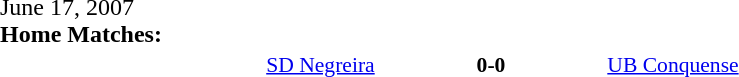<table width=100% cellspacing=1>
<tr>
<th width=20%></th>
<th width=12%></th>
<th width=20%></th>
<th></th>
</tr>
<tr>
<td>June 17, 2007<br><strong>Home Matches:</strong></td>
</tr>
<tr style=font-size:90%>
<td align=right><a href='#'>SD Negreira</a></td>
<td align=center><strong>0-0</strong></td>
<td><a href='#'>UB Conquense</a></td>
</tr>
</table>
